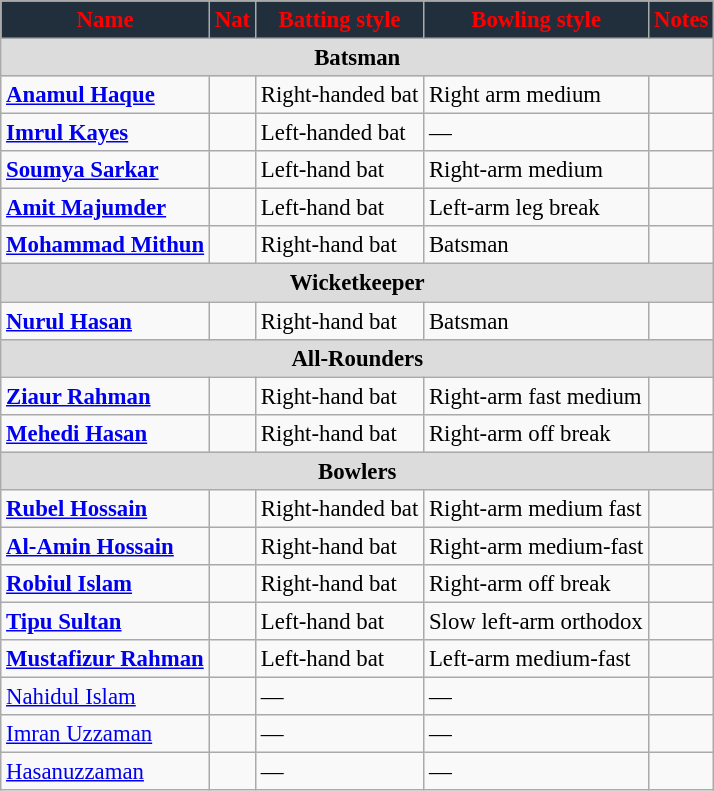<table class="wikitable"  style="font-size:95%;">
<tr>
<th style="background:#212F3D; color: red; text-align:center;">Name</th>
<th style="background:#212F3D; color: red; text-align:center;">Nat</th>
<th style="background:#212F3D; color:red; text-align:center;">Batting style</th>
<th style="background:#212F3D; color:red; text-align:center;">Bowling style</th>
<th style="background:#212F3D; color:red; text-align:center;">Notes</th>
</tr>
<tr>
<th colspan="7"  style="background:#dcdcdc; text-align:center;">Batsman</th>
</tr>
<tr>
<td><strong><a href='#'>Anamul Haque</a></strong></td>
<td style="text-align:center"></td>
<td>Right-handed bat</td>
<td>Right arm medium</td>
<td></td>
</tr>
<tr>
<td><strong><a href='#'>Imrul Kayes</a></strong></td>
<td style="text-align:center"></td>
<td>Left-handed bat</td>
<td>—</td>
<td></td>
</tr>
<tr>
<td><strong><a href='#'>Soumya Sarkar</a></strong></td>
<td style="text-align:center"></td>
<td>Left-hand bat</td>
<td>Right-arm medium</td>
<td></td>
</tr>
<tr>
<td><strong><a href='#'>Amit Majumder</a></strong></td>
<td style="text-align:center"></td>
<td>Left-hand bat</td>
<td>Left-arm leg break</td>
<td></td>
</tr>
<tr>
<td><strong><a href='#'>Mohammad Mithun</a></strong></td>
<td style="text-align:center"></td>
<td>Right-hand bat</td>
<td>Batsman</td>
<td></td>
</tr>
<tr>
<th colspan="6"  style="background:#dcdcdc; text-align:center;">Wicketkeeper</th>
</tr>
<tr>
<td><strong><a href='#'>Nurul Hasan</a></strong></td>
<td style="text-align:center"></td>
<td>Right-hand bat</td>
<td>Batsman</td>
<td></td>
</tr>
<tr>
<th colspan="6"  style="background:#dcdcdc; text-align:center">All-Rounders</th>
</tr>
<tr>
<td><strong><a href='#'>Ziaur Rahman</a></strong></td>
<td style="text-align:centre"></td>
<td>Right-hand bat</td>
<td>Right-arm fast medium</td>
<td></td>
</tr>
<tr>
<td><strong><a href='#'>Mehedi Hasan</a></strong></td>
<td style="text-align:centre;"></td>
<td>Right-hand bat</td>
<td>Right-arm off break</td>
<td></td>
</tr>
<tr>
<th colspan="7"  style="background:#dcdcdc; text-align:center;">Bowlers</th>
</tr>
<tr>
<td><strong><a href='#'>Rubel Hossain</a></strong></td>
<td style="text-align:center"></td>
<td>Right-handed bat</td>
<td>Right-arm medium fast</td>
<td></td>
</tr>
<tr>
<td><strong><a href='#'>Al-Amin Hossain</a></strong></td>
<td style="text-align:centre"></td>
<td>Right-hand bat</td>
<td>Right-arm medium-fast</td>
<td></td>
</tr>
<tr>
<td><strong><a href='#'>Robiul Islam</a></strong></td>
<td style="text-align:centre"></td>
<td>Right-hand bat</td>
<td>Right-arm off break</td>
<td></td>
</tr>
<tr>
<td><strong><a href='#'>Tipu Sultan</a></strong></td>
<td style="text-align:centre"></td>
<td>Left-hand bat</td>
<td>Slow left-arm orthodox</td>
<td></td>
</tr>
<tr>
<td><strong><a href='#'>Mustafizur Rahman</a></strong></td>
<td style="text-align:centre"></td>
<td>Left-hand bat</td>
<td>Left-arm medium-fast</td>
<td></td>
</tr>
<tr>
<td><a href='#'>Nahidul Islam</a></td>
<td style="text-align:center"></td>
<td>—</td>
<td>—</td>
<td></td>
</tr>
<tr>
<td><a href='#'>Imran Uzzaman</a></td>
<td style="text-align:center"></td>
<td>—</td>
<td>—</td>
<td></td>
</tr>
<tr>
<td><a href='#'>Hasanuzzaman</a></td>
<td style="text-align:center"></td>
<td>—</td>
<td>—</td>
<td></td>
</tr>
</table>
